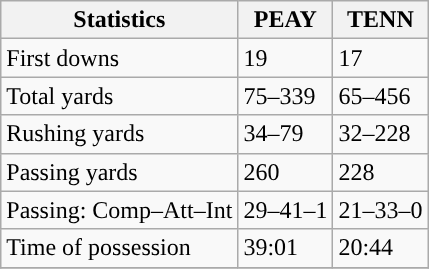<table class="wikitable" style="float: left;">
<tr>
<th>Statistics</th>
<th>PEAY</th>
<th>TENN</th>
</tr>
<tr>
<td>First downs</td>
<td>19</td>
<td>17</td>
</tr>
<tr>
<td>Total yards</td>
<td>75–339</td>
<td>65–456</td>
</tr>
<tr>
<td>Rushing yards</td>
<td>34–79</td>
<td>32–228</td>
</tr>
<tr>
<td>Passing yards</td>
<td>260</td>
<td>228</td>
</tr>
<tr>
<td>Passing: Comp–Att–Int</td>
<td>29–41–1</td>
<td>21–33–0</td>
</tr>
<tr>
<td>Time of possession</td>
<td>39:01</td>
<td>20:44</td>
</tr>
<tr>
</tr>
</table>
